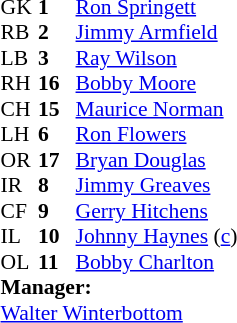<table style="font-size: 90%" cellspacing="0" cellpadding="0" align=center>
<tr>
<th width="25"></th>
<th width="25"></th>
</tr>
<tr>
<td>GK</td>
<td><strong>1</strong></td>
<td><a href='#'>Ron Springett</a></td>
</tr>
<tr>
<td>RB</td>
<td><strong>2</strong></td>
<td><a href='#'>Jimmy Armfield</a></td>
</tr>
<tr>
<td>LB</td>
<td><strong>3</strong></td>
<td><a href='#'>Ray Wilson</a></td>
</tr>
<tr>
<td>RH</td>
<td><strong>16</strong></td>
<td><a href='#'>Bobby Moore</a></td>
</tr>
<tr>
<td>CH</td>
<td><strong>15</strong></td>
<td><a href='#'>Maurice Norman</a></td>
</tr>
<tr>
<td>LH</td>
<td><strong>6</strong></td>
<td><a href='#'>Ron Flowers</a></td>
</tr>
<tr>
<td>OR</td>
<td><strong>17</strong></td>
<td><a href='#'>Bryan Douglas</a></td>
</tr>
<tr>
<td>IR</td>
<td><strong>8</strong></td>
<td><a href='#'>Jimmy Greaves</a></td>
</tr>
<tr>
<td>CF</td>
<td><strong>9</strong></td>
<td><a href='#'>Gerry Hitchens</a></td>
</tr>
<tr>
<td>IL</td>
<td><strong>10</strong></td>
<td><a href='#'>Johnny Haynes</a> (<a href='#'>c</a>)</td>
</tr>
<tr>
<td>OL</td>
<td><strong>11</strong></td>
<td><a href='#'>Bobby Charlton</a></td>
</tr>
<tr>
<td colspan="3"><strong>Manager:</strong></td>
</tr>
<tr>
<td colspan="3"><a href='#'>Walter Winterbottom</a></td>
</tr>
</table>
